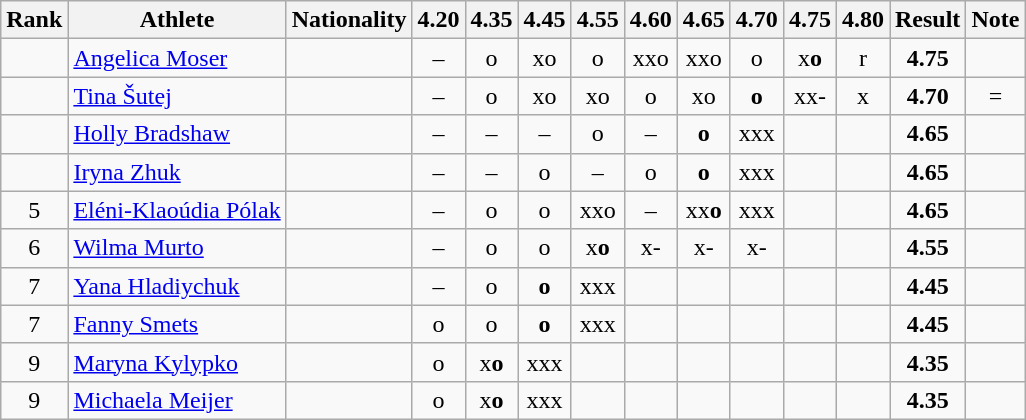<table class="wikitable sortable" style="text-align:center">
<tr>
<th>Rank</th>
<th>Athlete</th>
<th>Nationality</th>
<th>4.20</th>
<th>4.35</th>
<th>4.45</th>
<th>4.55</th>
<th>4.60</th>
<th>4.65</th>
<th>4.70</th>
<th>4.75</th>
<th>4.80</th>
<th>Result</th>
<th>Note</th>
</tr>
<tr>
<td></td>
<td align=left><a href='#'>Angelica Moser</a></td>
<td align=left></td>
<td>–</td>
<td>o</td>
<td>xo</td>
<td>o</td>
<td>xxo</td>
<td>xxo</td>
<td>o</td>
<td>x<strong>o</strong></td>
<td>r</td>
<td><strong>4.75</strong></td>
<td></td>
</tr>
<tr>
<td></td>
<td align=left><a href='#'>Tina Šutej</a></td>
<td align=left></td>
<td>–</td>
<td>o</td>
<td>xo</td>
<td>xo</td>
<td>o</td>
<td>xo</td>
<td><strong>o</strong></td>
<td>xx-</td>
<td>x</td>
<td><strong>4.70</strong></td>
<td>=</td>
</tr>
<tr>
<td></td>
<td align=left><a href='#'>Holly Bradshaw</a></td>
<td align=left></td>
<td>–</td>
<td>–</td>
<td>–</td>
<td>o</td>
<td>–</td>
<td><strong>o</strong></td>
<td>xxx</td>
<td></td>
<td></td>
<td><strong>4.65</strong></td>
<td></td>
</tr>
<tr>
<td></td>
<td align=left><a href='#'>Iryna Zhuk</a></td>
<td align=left></td>
<td>–</td>
<td>–</td>
<td>o</td>
<td>–</td>
<td>o</td>
<td><strong>o</strong></td>
<td>xxx</td>
<td></td>
<td></td>
<td><strong>4.65</strong></td>
<td></td>
</tr>
<tr>
<td>5</td>
<td align=left><a href='#'>Eléni-Klaoúdia Pólak</a></td>
<td align=left></td>
<td>–</td>
<td>o</td>
<td>o</td>
<td>xxo</td>
<td>–</td>
<td>xx<strong>o</strong></td>
<td>xxx</td>
<td></td>
<td></td>
<td><strong>4.65</strong></td>
<td></td>
</tr>
<tr>
<td>6</td>
<td align=left><a href='#'>Wilma Murto</a></td>
<td align=left></td>
<td>–</td>
<td>o</td>
<td>o</td>
<td>x<strong>o</strong></td>
<td>x-</td>
<td>x-</td>
<td>x-</td>
<td></td>
<td></td>
<td><strong>4.55</strong></td>
<td></td>
</tr>
<tr>
<td>7</td>
<td align=left><a href='#'>Yana Hladiychuk</a></td>
<td align=left></td>
<td>–</td>
<td>o</td>
<td><strong>o</strong></td>
<td>xxx</td>
<td></td>
<td></td>
<td></td>
<td></td>
<td></td>
<td><strong>4.45</strong></td>
<td></td>
</tr>
<tr>
<td>7</td>
<td align=left><a href='#'>Fanny Smets</a></td>
<td align=left></td>
<td>o</td>
<td>o</td>
<td><strong>o</strong></td>
<td>xxx</td>
<td></td>
<td></td>
<td></td>
<td></td>
<td></td>
<td><strong>4.45</strong></td>
<td></td>
</tr>
<tr>
<td>9</td>
<td align=left><a href='#'>Maryna Kylypko</a></td>
<td align=left></td>
<td>o</td>
<td>x<strong>o</strong></td>
<td>xxx</td>
<td></td>
<td></td>
<td></td>
<td></td>
<td></td>
<td></td>
<td><strong>4.35</strong></td>
<td></td>
</tr>
<tr>
<td>9</td>
<td align=left><a href='#'>Michaela Meijer</a></td>
<td align=left></td>
<td>o</td>
<td>x<strong>o</strong></td>
<td>xxx</td>
<td></td>
<td></td>
<td></td>
<td></td>
<td></td>
<td></td>
<td><strong>4.35</strong></td>
<td></td>
</tr>
</table>
